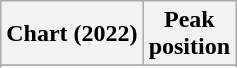<table class="wikitable sortable plainrowheaders" style="text-align:center">
<tr>
<th scope="col">Chart (2022)</th>
<th scope="col">Peak<br>position</th>
</tr>
<tr>
</tr>
<tr>
</tr>
<tr>
</tr>
<tr>
</tr>
<tr>
</tr>
<tr>
</tr>
<tr>
</tr>
<tr>
</tr>
<tr>
</tr>
<tr>
</tr>
<tr>
</tr>
<tr>
</tr>
<tr>
</tr>
</table>
